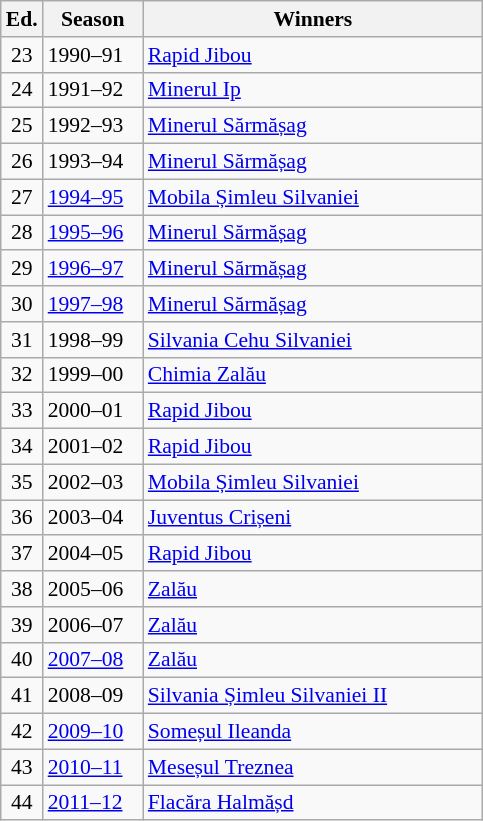<table class="wikitable" style="font-size:90%">
<tr>
<th><abbr>Ed.</abbr></th>
<th width="60">Season</th>
<th width="220">Winners</th>
</tr>
<tr>
<td align=center>23</td>
<td>1990–91</td>
<td><a href='#'>Rapid Jibou</a></td>
</tr>
<tr>
<td align=center>24</td>
<td>1991–92</td>
<td><a href='#'>Minerul Ip</a></td>
</tr>
<tr>
<td align=center>25</td>
<td>1992–93</td>
<td><a href='#'>Minerul Sărmășag</a></td>
</tr>
<tr>
<td align=center>26</td>
<td>1993–94</td>
<td><a href='#'>Minerul Sărmășag</a></td>
</tr>
<tr>
<td align=center>27</td>
<td><a href='#'>1994–95</a></td>
<td><a href='#'>Mobila Șimleu Silvaniei</a></td>
</tr>
<tr>
<td align=center>28</td>
<td><a href='#'>1995–96</a></td>
<td><a href='#'>Minerul Sărmășag</a></td>
</tr>
<tr>
<td align=center>29</td>
<td><a href='#'>1996–97</a></td>
<td><a href='#'>Minerul Sărmășag</a></td>
</tr>
<tr>
<td align=center>30</td>
<td><a href='#'>1997–98</a></td>
<td><a href='#'>Minerul Sărmășag</a></td>
</tr>
<tr>
<td align=center>31</td>
<td>1998–99</td>
<td><a href='#'>Silvania Cehu Silvaniei</a></td>
</tr>
<tr>
<td align=center>32</td>
<td>1999–00</td>
<td><a href='#'>Chimia Zalău</a></td>
</tr>
<tr>
<td align=center>33</td>
<td>2000–01</td>
<td><a href='#'>Rapid Jibou</a></td>
</tr>
<tr>
<td align=center>34</td>
<td>2001–02</td>
<td><a href='#'>Rapid Jibou</a></td>
</tr>
<tr>
<td align=center>35</td>
<td>2002–03</td>
<td><a href='#'>Mobila Șimleu Silvaniei</a></td>
</tr>
<tr>
<td align=center>36</td>
<td>2003–04</td>
<td><a href='#'>Juventus Crișeni</a></td>
</tr>
<tr>
<td align=center>37</td>
<td>2004–05</td>
<td><a href='#'>Rapid Jibou</a></td>
</tr>
<tr>
<td align=center>38</td>
<td>2005–06</td>
<td><a href='#'>Zalău</a></td>
</tr>
<tr>
<td align=center>39</td>
<td>2006–07</td>
<td><a href='#'>Zalău</a></td>
</tr>
<tr>
<td align=center>40</td>
<td><a href='#'>2007–08</a></td>
<td><a href='#'>Zalău</a></td>
</tr>
<tr>
<td align=center>41</td>
<td>2008–09</td>
<td><a href='#'>Silvania Șimleu Silvaniei II</a></td>
</tr>
<tr>
<td align=center>42</td>
<td><a href='#'>2009–10</a></td>
<td><a href='#'>Someșul Ileanda</a></td>
</tr>
<tr>
<td align=center>43</td>
<td><a href='#'>2010–11</a></td>
<td><a href='#'>Meseșul Treznea</a></td>
</tr>
<tr>
<td align=center>44</td>
<td><a href='#'>2011–12</a></td>
<td><a href='#'>Flacăra Halmășd</a></td>
</tr>
</table>
